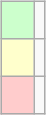<table class="wikitable" style="float:right; font-size:95%">
<tr>
<td style="background:#ccffcc;">    </td>
<td></td>
</tr>
<tr>
<td style="background:#ffffcc;">    </td>
<td></td>
</tr>
<tr>
<td style="background:#ffcccc;">    </td>
<td></td>
</tr>
</table>
